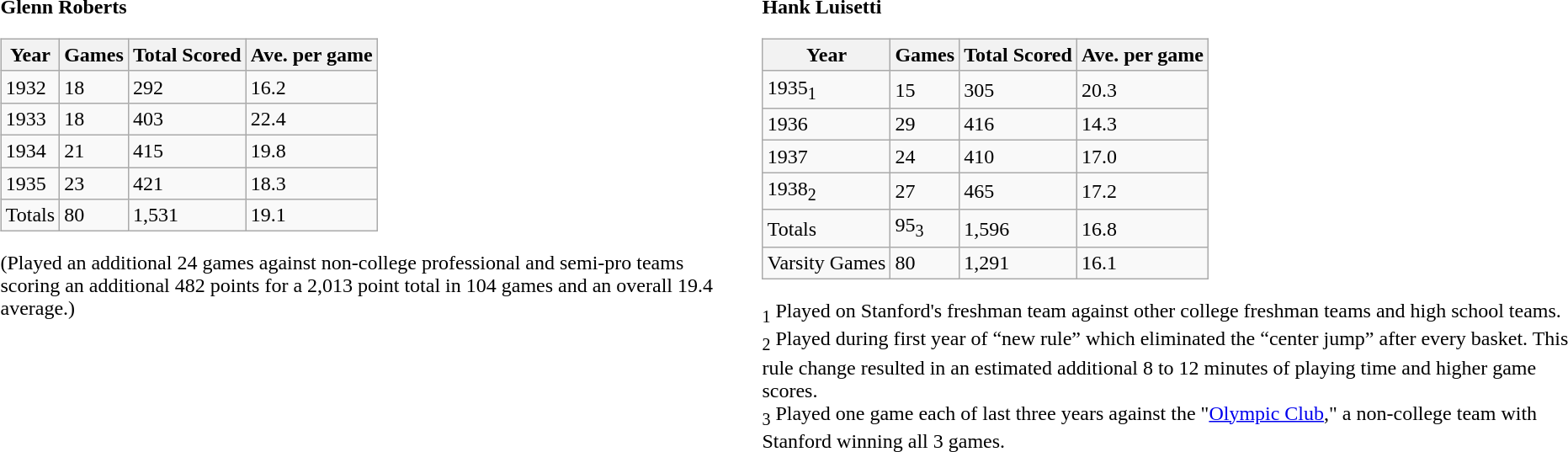<table border="0" cellpadding="5">
<tr>
<td valign="top"><strong>Glenn Roberts</strong><br><table class="wikitable">
<tr>
<th>Year</th>
<th>Games</th>
<th>Total Scored</th>
<th>Ave. per game</th>
</tr>
<tr>
<td>1932</td>
<td>18</td>
<td>292</td>
<td>16.2</td>
</tr>
<tr>
<td>1933</td>
<td>18</td>
<td>403</td>
<td>22.4</td>
</tr>
<tr>
<td>1934</td>
<td>21</td>
<td>415</td>
<td>19.8</td>
</tr>
<tr>
<td>1935</td>
<td>23</td>
<td>421</td>
<td>18.3</td>
</tr>
<tr>
<td>Totals</td>
<td>80</td>
<td>1,531</td>
<td>19.1</td>
</tr>
</table>
(Played an additional 24 games against non-college professional and semi-pro teams scoring an additional 482 points for a 2,013 point total in 104 games and an overall 19.4 average.)</td>
<td valign="top" cellpadding="5"><strong>Hank Luisetti</strong><br><table class="wikitable">
<tr>
<th>Year</th>
<th>Games</th>
<th>Total Scored</th>
<th>Ave. per game</th>
</tr>
<tr>
<td>1935<sub>1</sub></td>
<td>15</td>
<td>305</td>
<td>20.3</td>
</tr>
<tr>
<td>1936</td>
<td>29</td>
<td>416</td>
<td>14.3</td>
</tr>
<tr>
<td>1937</td>
<td>24</td>
<td>410</td>
<td>17.0</td>
</tr>
<tr>
<td>1938<sub>2</sub></td>
<td>27</td>
<td>465</td>
<td>17.2</td>
</tr>
<tr>
<td>Totals</td>
<td>95<sub>3</sub></td>
<td>1,596</td>
<td>16.8</td>
</tr>
<tr>
<td>Varsity Games</td>
<td>80</td>
<td>1,291</td>
<td>16.1</td>
</tr>
</table>
<sub>1</sub> Played on Stanford's freshman team against other college freshman teams and high school teams.<br><sub>2</sub> Played during first year of “new rule” which eliminated the “center jump” after every basket. This rule change resulted in an estimated additional 8 to 12 minutes of playing time and higher game scores.<br><sub>3</sub> Played one game each of last three years against the "<a href='#'>Olympic Club</a>," a non-college team with Stanford winning all 3 games.</td>
</tr>
</table>
